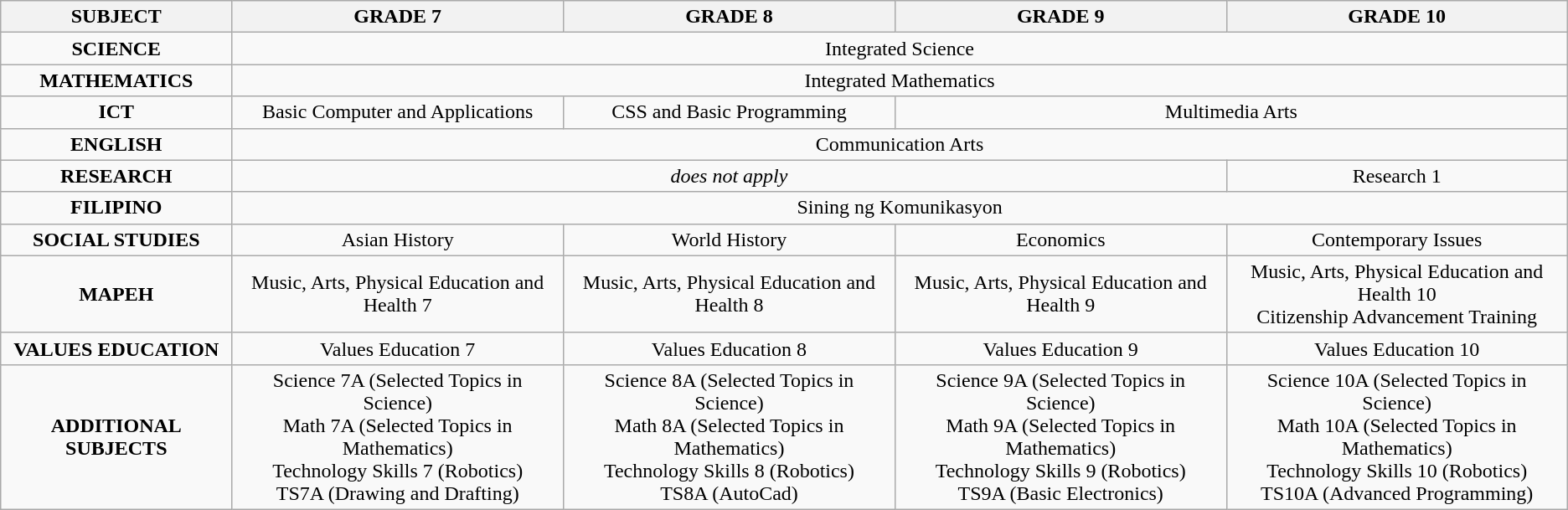<table class="wikitable">
<tr>
<th align="center">SUBJECT</th>
<th align="center">GRADE 7</th>
<th align="center">GRADE 8</th>
<th align="center">GRADE 9</th>
<th align="center">GRADE 10</th>
</tr>
<tr>
<td align="center"><strong>SCIENCE</strong></td>
<td align="center" colspan="4">Integrated Science</td>
</tr>
<tr>
<td align="center"><strong>MATHEMATICS</strong></td>
<td align="center" colspan="4">Integrated Mathematics</td>
</tr>
<tr>
<td align="center"><strong>ICT</strong></td>
<td align="center">Basic Computer and Applications</td>
<td align="center">CSS and Basic Programming</td>
<td align="center" colspan="2">Multimedia Arts</td>
</tr>
<tr>
<td align="center"><strong>ENGLISH</strong></td>
<td align="center" colspan="4">Communication Arts</td>
</tr>
<tr>
<td align="center"><strong>RESEARCH</strong></td>
<td align="center" colspan="3"><em>does not apply</em></td>
<td align="center">Research 1</td>
</tr>
<tr>
<td align="center"><strong>FILIPINO</strong></td>
<td align="center" colspan="4">Sining ng Komunikasyon</td>
</tr>
<tr>
<td align="center"><strong>SOCIAL STUDIES</strong></td>
<td align="center">Asian History</td>
<td align="center">World History</td>
<td align="center">Economics</td>
<td align="center">Contemporary Issues</td>
</tr>
<tr>
<td align="center"><strong>MAPEH</strong></td>
<td align="center">Music, Arts, Physical Education and Health 7</td>
<td align="center">Music, Arts, Physical Education and Health 8</td>
<td align="center">Music, Arts, Physical Education and Health 9</td>
<td align="center">Music, Arts, Physical Education and Health 10 <br> Citizenship Advancement Training</td>
</tr>
<tr>
<td align="center"><strong>VALUES EDUCATION</strong></td>
<td align="center">Values Education 7</td>
<td align="center">Values Education 8</td>
<td align="center">Values Education 9</td>
<td align="center">Values Education 10</td>
</tr>
<tr>
<td align="center"><strong>ADDITIONAL SUBJECTS</strong></td>
<td align="center">Science 7A (Selected Topics in Science) <br> Math 7A (Selected Topics in Mathematics) <br> Technology Skills 7 (Robotics) <br> TS7A (Drawing and Drafting)</td>
<td align="center">Science 8A (Selected Topics in Science) <br> Math 8A (Selected Topics in Mathematics) <br> Technology Skills 8 (Robotics) <br> TS8A (AutoCad)</td>
<td align="center">Science 9A (Selected Topics in Science) <br> Math 9A (Selected Topics in Mathematics) <br> Technology Skills 9 (Robotics) <br> TS9A (Basic Electronics)</td>
<td align="center">Science 10A (Selected Topics in Science) <br> Math 10A (Selected Topics in Mathematics) <br> Technology Skills 10 (Robotics) <br> TS10A (Advanced Programming)</td>
</tr>
</table>
